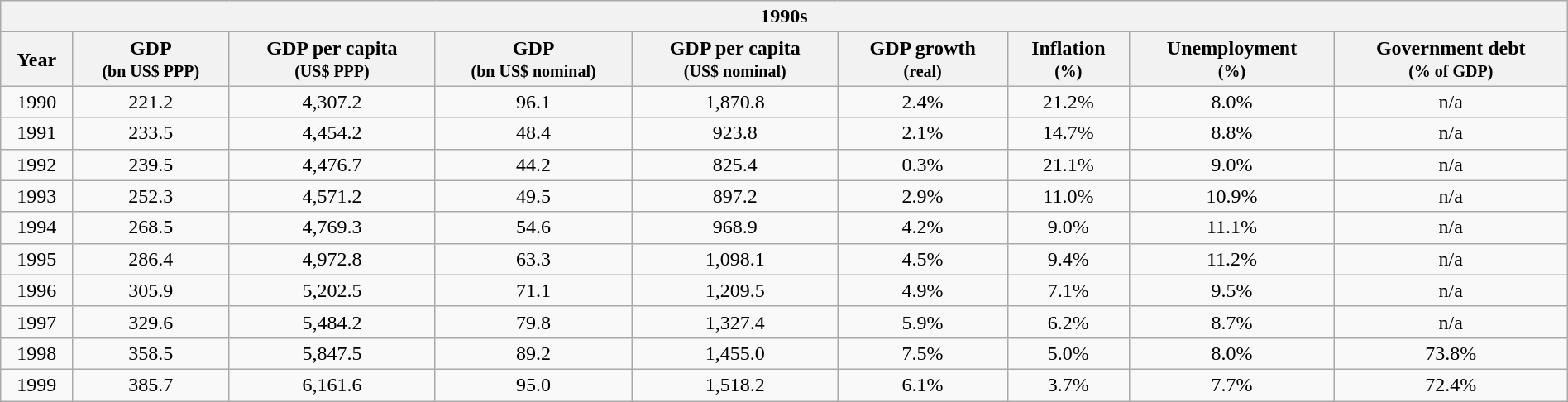<table class="wikitable mw-collapsible mw-collapsed" style="text-align:center; width:100%;">
<tr>
<th colspan=9 style="background:#f2f2f2;"><strong>1990s</strong></th>
</tr>
<tr>
<th>Year</th>
<th>GDP<br><small>(bn US$ PPP)</small></th>
<th>GDP per capita<br><small>(US$ PPP)</small></th>
<th>GDP<br><small>(bn US$ nominal)</small></th>
<th>GDP per capita<br><small>(US$ nominal)</small></th>
<th>GDP growth<br><small>(real)</small></th>
<th>Inflation<br><small>(%)</small></th>
<th>Unemployment<br><small>(%)</small></th>
<th>Government debt<br><small>(% of GDP)</small></th>
</tr>
<tr>
<td>1990</td>
<td>221.2</td>
<td>4,307.2</td>
<td>96.1</td>
<td>1,870.8</td>
<td>2.4%</td>
<td>21.2%</td>
<td>8.0%</td>
<td>n/a</td>
</tr>
<tr>
<td>1991</td>
<td>233.5</td>
<td>4,454.2</td>
<td>48.4</td>
<td>923.8</td>
<td>2.1%</td>
<td>14.7%</td>
<td>8.8%</td>
<td>n/a</td>
</tr>
<tr>
<td>1992</td>
<td>239.5</td>
<td>4,476.7</td>
<td>44.2</td>
<td>825.4</td>
<td>0.3%</td>
<td>21.1%</td>
<td>9.0%</td>
<td>n/a</td>
</tr>
<tr>
<td>1993</td>
<td>252.3</td>
<td>4,571.2</td>
<td>49.5</td>
<td>897.2</td>
<td>2.9%</td>
<td>11.0%</td>
<td>10.9%</td>
<td>n/a</td>
</tr>
<tr>
<td>1994</td>
<td>268.5</td>
<td>4,769.3</td>
<td>54.6</td>
<td>968.9</td>
<td>4.2%</td>
<td>9.0%</td>
<td>11.1%</td>
<td>n/a</td>
</tr>
<tr>
<td>1995</td>
<td>286.4</td>
<td>4,972.8</td>
<td>63.3</td>
<td>1,098.1</td>
<td>4.5%</td>
<td>9.4%</td>
<td>11.2%</td>
<td>n/a</td>
</tr>
<tr>
<td>1996</td>
<td>305.9</td>
<td>5,202.5</td>
<td>71.1</td>
<td>1,209.5</td>
<td>4.9%</td>
<td>7.1%</td>
<td>9.5%</td>
<td>n/a</td>
</tr>
<tr>
<td>1997</td>
<td>329.6</td>
<td>5,484.2</td>
<td>79.8</td>
<td>1,327.4</td>
<td>5.9%</td>
<td>6.2%</td>
<td>8.7%</td>
<td>n/a</td>
</tr>
<tr>
<td>1998</td>
<td>358.5</td>
<td>5,847.5</td>
<td>89.2</td>
<td>1,455.0</td>
<td>7.5%</td>
<td>5.0%</td>
<td>8.0%</td>
<td>73.8%</td>
</tr>
<tr>
<td>1999</td>
<td>385.7</td>
<td>6,161.6</td>
<td>95.0</td>
<td>1,518.2</td>
<td>6.1%</td>
<td>3.7%</td>
<td>7.7%</td>
<td>72.4%</td>
</tr>
</table>
